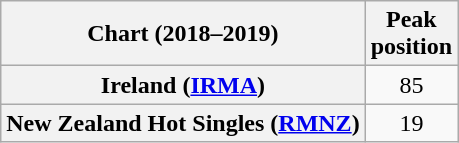<table class="wikitable sortable plainrowheaders" style="text-align:center">
<tr>
<th scope="col">Chart (2018–2019)</th>
<th scope="col">Peak<br> position</th>
</tr>
<tr>
<th scope="row">Ireland (<a href='#'>IRMA</a>)</th>
<td>85</td>
</tr>
<tr>
<th scope="row">New Zealand Hot Singles (<a href='#'>RMNZ</a>)</th>
<td>19</td>
</tr>
</table>
